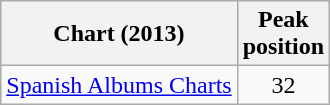<table class="wikitable sortable">
<tr>
<th>Chart (2013)</th>
<th>Peak<br>position</th>
</tr>
<tr>
<td><a href='#'>Spanish Albums Charts</a></td>
<td style="text-align:center;">32</td>
</tr>
</table>
